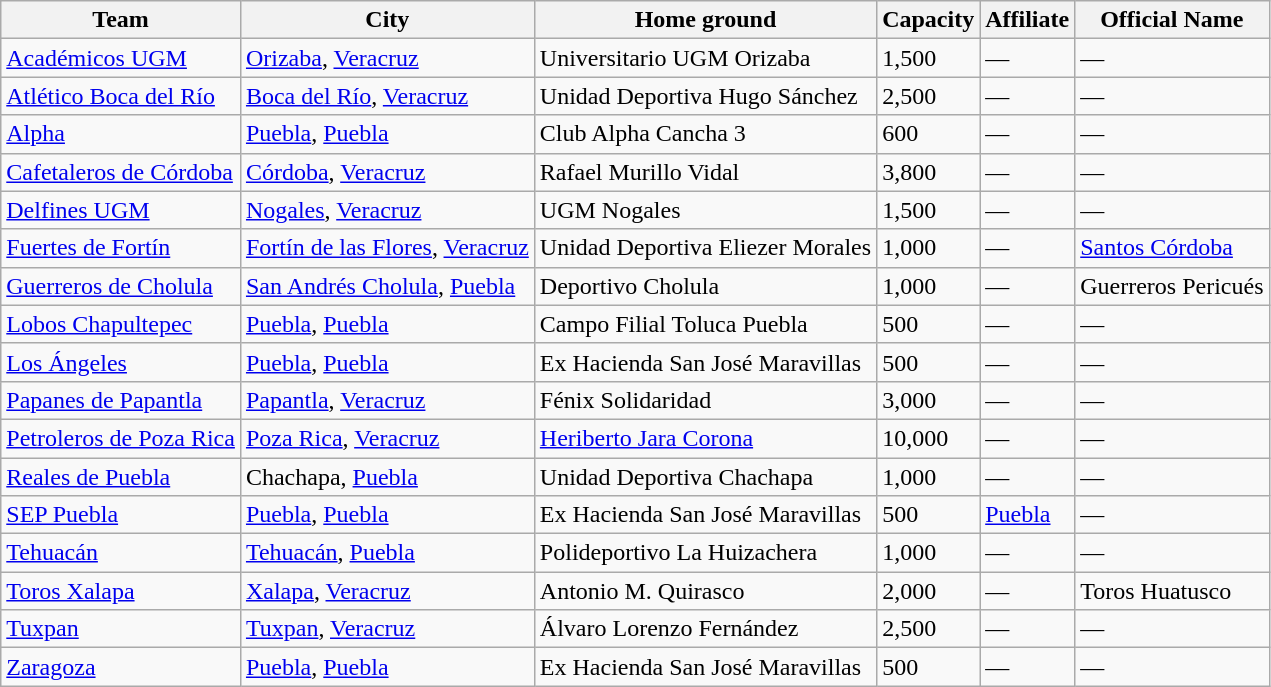<table class="wikitable sortable">
<tr>
<th>Team</th>
<th>City</th>
<th>Home ground</th>
<th>Capacity</th>
<th>Affiliate</th>
<th>Official Name</th>
</tr>
<tr>
<td><a href='#'>Académicos UGM</a></td>
<td><a href='#'>Orizaba</a>, <a href='#'>Veracruz</a></td>
<td>Universitario UGM Orizaba</td>
<td>1,500</td>
<td>—</td>
<td>—</td>
</tr>
<tr>
<td><a href='#'>Atlético Boca del Río</a></td>
<td><a href='#'>Boca del Río</a>, <a href='#'>Veracruz</a></td>
<td>Unidad Deportiva Hugo Sánchez</td>
<td>2,500</td>
<td>—</td>
<td>—</td>
</tr>
<tr>
<td><a href='#'>Alpha</a></td>
<td><a href='#'>Puebla</a>, <a href='#'>Puebla</a></td>
<td>Club Alpha Cancha 3</td>
<td>600</td>
<td>—</td>
<td>—</td>
</tr>
<tr>
<td><a href='#'>Cafetaleros de Córdoba</a></td>
<td><a href='#'>Córdoba</a>, <a href='#'>Veracruz</a></td>
<td>Rafael Murillo Vidal</td>
<td>3,800</td>
<td>—</td>
<td>—</td>
</tr>
<tr>
<td><a href='#'>Delfines UGM</a></td>
<td><a href='#'>Nogales</a>, <a href='#'>Veracruz</a></td>
<td>UGM Nogales</td>
<td>1,500</td>
<td>—</td>
<td>—</td>
</tr>
<tr>
<td><a href='#'>Fuertes de Fortín</a></td>
<td><a href='#'>Fortín de las Flores</a>, <a href='#'>Veracruz</a></td>
<td>Unidad Deportiva Eliezer Morales</td>
<td>1,000</td>
<td>—</td>
<td><a href='#'>Santos Córdoba</a></td>
</tr>
<tr>
<td><a href='#'>Guerreros de Cholula</a></td>
<td><a href='#'>San Andrés Cholula</a>, <a href='#'>Puebla</a></td>
<td>Deportivo Cholula</td>
<td>1,000</td>
<td>—</td>
<td>Guerreros Pericués</td>
</tr>
<tr>
<td><a href='#'>Lobos Chapultepec</a></td>
<td><a href='#'>Puebla</a>, <a href='#'>Puebla</a></td>
<td>Campo Filial Toluca Puebla</td>
<td>500</td>
<td>—</td>
<td>—</td>
</tr>
<tr>
<td><a href='#'>Los Ángeles</a></td>
<td><a href='#'>Puebla</a>, <a href='#'>Puebla</a></td>
<td>Ex Hacienda San José Maravillas</td>
<td>500</td>
<td>—</td>
<td>—</td>
</tr>
<tr>
<td><a href='#'>Papanes de Papantla</a></td>
<td><a href='#'>Papantla</a>, <a href='#'>Veracruz</a></td>
<td>Fénix Solidaridad</td>
<td>3,000</td>
<td>—</td>
<td>—</td>
</tr>
<tr>
<td><a href='#'>Petroleros de Poza Rica</a></td>
<td><a href='#'>Poza Rica</a>, <a href='#'>Veracruz</a></td>
<td><a href='#'>Heriberto Jara Corona</a></td>
<td>10,000</td>
<td>—</td>
<td>—</td>
</tr>
<tr>
<td><a href='#'>Reales de Puebla</a></td>
<td>Chachapa, <a href='#'>Puebla</a></td>
<td>Unidad Deportiva Chachapa</td>
<td>1,000</td>
<td>—</td>
<td>—</td>
</tr>
<tr>
<td><a href='#'>SEP Puebla</a></td>
<td><a href='#'>Puebla</a>, <a href='#'>Puebla</a></td>
<td>Ex Hacienda San José Maravillas</td>
<td>500</td>
<td><a href='#'>Puebla</a></td>
<td>—</td>
</tr>
<tr>
<td><a href='#'>Tehuacán</a></td>
<td><a href='#'>Tehuacán</a>, <a href='#'>Puebla</a></td>
<td>Polideportivo La Huizachera</td>
<td>1,000</td>
<td>—</td>
<td>—</td>
</tr>
<tr>
<td><a href='#'>Toros Xalapa</a></td>
<td><a href='#'>Xalapa</a>, <a href='#'>Veracruz</a></td>
<td>Antonio M. Quirasco</td>
<td>2,000</td>
<td>—</td>
<td>Toros Huatusco</td>
</tr>
<tr>
<td><a href='#'>Tuxpan</a></td>
<td><a href='#'>Tuxpan</a>, <a href='#'>Veracruz</a></td>
<td>Álvaro Lorenzo Fernández</td>
<td>2,500</td>
<td>—</td>
<td>—</td>
</tr>
<tr>
<td><a href='#'>Zaragoza</a></td>
<td><a href='#'>Puebla</a>, <a href='#'>Puebla</a></td>
<td>Ex Hacienda San José Maravillas</td>
<td>500</td>
<td>—</td>
<td>—</td>
</tr>
</table>
